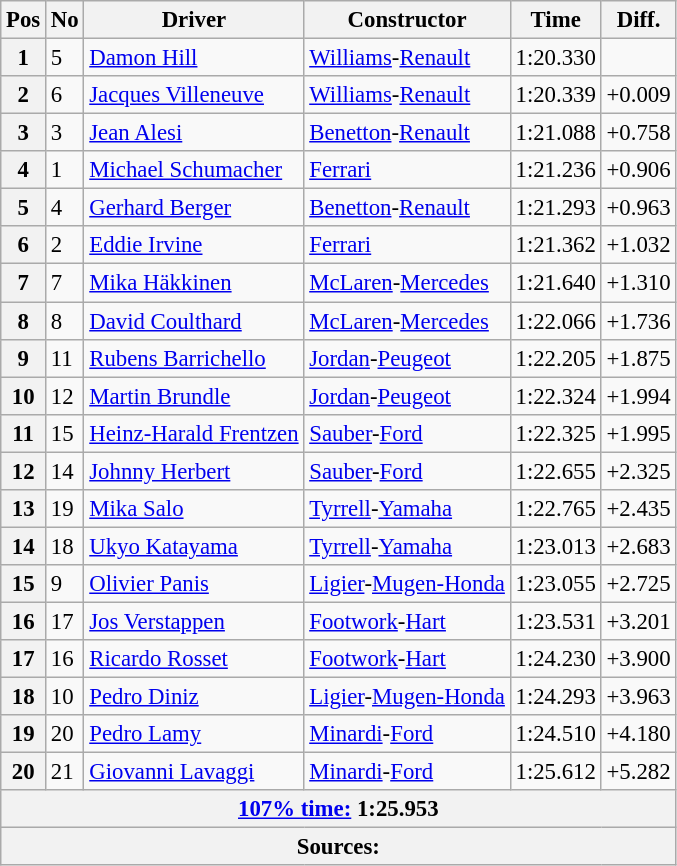<table class="wikitable sortable" style="font-size: 95%;">
<tr>
<th>Pos</th>
<th>No</th>
<th>Driver</th>
<th>Constructor</th>
<th>Time</th>
<th>Diff.</th>
</tr>
<tr>
<th>1</th>
<td>5</td>
<td data-sort-value="hil"> <a href='#'>Damon Hill</a></td>
<td><a href='#'>Williams</a>-<a href='#'>Renault</a></td>
<td>1:20.330</td>
<td></td>
</tr>
<tr>
<th>2</th>
<td>6</td>
<td data-sort-value="vil"> <a href='#'>Jacques Villeneuve</a></td>
<td><a href='#'>Williams</a>-<a href='#'>Renault</a></td>
<td>1:20.339</td>
<td>+0.009</td>
</tr>
<tr>
<th>3</th>
<td>3</td>
<td data-sort-value="ale"> <a href='#'>Jean Alesi</a></td>
<td><a href='#'>Benetton</a>-<a href='#'>Renault</a></td>
<td>1:21.088</td>
<td>+0.758</td>
</tr>
<tr>
<th>4</th>
<td>1</td>
<td data-sort-value="schm"> <a href='#'>Michael Schumacher</a></td>
<td><a href='#'>Ferrari</a></td>
<td>1:21.236</td>
<td>+0.906</td>
</tr>
<tr>
<th>5</th>
<td>4</td>
<td data-sort-value="ber"> <a href='#'>Gerhard Berger</a></td>
<td><a href='#'>Benetton</a>-<a href='#'>Renault</a></td>
<td>1:21.293</td>
<td>+0.963</td>
</tr>
<tr>
<th>6</th>
<td>2</td>
<td data-sort-value="irv"> <a href='#'>Eddie Irvine</a></td>
<td><a href='#'>Ferrari</a></td>
<td>1:21.362</td>
<td>+1.032</td>
</tr>
<tr>
<th>7</th>
<td>7</td>
<td data-sort-value="hak"> <a href='#'>Mika Häkkinen</a></td>
<td><a href='#'>McLaren</a>-<a href='#'>Mercedes</a></td>
<td>1:21.640</td>
<td>+1.310</td>
</tr>
<tr>
<th>8</th>
<td>8</td>
<td data-sort-value="cou"> <a href='#'>David Coulthard</a></td>
<td><a href='#'>McLaren</a>-<a href='#'>Mercedes</a></td>
<td>1:22.066</td>
<td>+1.736</td>
</tr>
<tr>
<th>9</th>
<td>11</td>
<td data-sort-value="bar"> <a href='#'>Rubens Barrichello</a></td>
<td><a href='#'>Jordan</a>-<a href='#'>Peugeot</a></td>
<td>1:22.205</td>
<td>+1.875</td>
</tr>
<tr>
<th>10</th>
<td>12</td>
<td data-sort-value="bru"> <a href='#'>Martin Brundle</a></td>
<td><a href='#'>Jordan</a>-<a href='#'>Peugeot</a></td>
<td>1:22.324</td>
<td>+1.994</td>
</tr>
<tr>
<th>11</th>
<td>15</td>
<td data-sort-value="fre"> <a href='#'>Heinz-Harald Frentzen</a></td>
<td><a href='#'>Sauber</a>-<a href='#'>Ford</a></td>
<td>1:22.325</td>
<td>+1.995</td>
</tr>
<tr>
<th>12</th>
<td>14</td>
<td data-sort-value="her"> <a href='#'>Johnny Herbert</a></td>
<td><a href='#'>Sauber</a>-<a href='#'>Ford</a></td>
<td>1:22.655</td>
<td>+2.325</td>
</tr>
<tr>
<th>13</th>
<td>19</td>
<td data-sort-value="sal"> <a href='#'>Mika Salo</a></td>
<td><a href='#'>Tyrrell</a>-<a href='#'>Yamaha</a></td>
<td>1:22.765</td>
<td>+2.435</td>
</tr>
<tr>
<th>14</th>
<td>18</td>
<td data-sort-value="kat"> <a href='#'>Ukyo Katayama</a></td>
<td><a href='#'>Tyrrell</a>-<a href='#'>Yamaha</a></td>
<td>1:23.013</td>
<td>+2.683</td>
</tr>
<tr>
<th>15</th>
<td>9</td>
<td data-sort-value="pan"> <a href='#'>Olivier Panis</a></td>
<td><a href='#'>Ligier</a>-<a href='#'>Mugen-Honda</a></td>
<td>1:23.055</td>
<td>+2.725</td>
</tr>
<tr>
<th>16</th>
<td>17</td>
<td data-sort-value="ver"> <a href='#'>Jos Verstappen</a></td>
<td><a href='#'>Footwork</a>-<a href='#'>Hart</a></td>
<td>1:23.531</td>
<td>+3.201</td>
</tr>
<tr>
<th>17</th>
<td>16</td>
<td data-sort-value="ros"> <a href='#'>Ricardo Rosset</a></td>
<td><a href='#'>Footwork</a>-<a href='#'>Hart</a></td>
<td>1:24.230</td>
<td>+3.900</td>
</tr>
<tr>
<th>18</th>
<td>10</td>
<td data-sort-value="din"> <a href='#'>Pedro Diniz</a></td>
<td><a href='#'>Ligier</a>-<a href='#'>Mugen-Honda</a></td>
<td>1:24.293</td>
<td>+3.963</td>
</tr>
<tr>
<th>19</th>
<td>20</td>
<td data-sort-value="lam"> <a href='#'>Pedro Lamy</a></td>
<td><a href='#'>Minardi</a>-<a href='#'>Ford</a></td>
<td>1:24.510</td>
<td>+4.180</td>
</tr>
<tr>
<th>20</th>
<td>21</td>
<td data-sort-value="lav"> <a href='#'>Giovanni Lavaggi</a></td>
<td><a href='#'>Minardi</a>-<a href='#'>Ford</a></td>
<td>1:25.612</td>
<td>+5.282</td>
</tr>
<tr>
<th colspan=8><a href='#'>107% time:</a> 1:25.953</th>
</tr>
<tr>
<th colspan="6">Sources:</th>
</tr>
</table>
